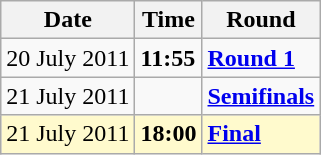<table class="wikitable">
<tr>
<th>Date</th>
<th>Time</th>
<th>Round</th>
</tr>
<tr>
<td>20 July 2011</td>
<td><strong>11:55</strong></td>
<td><strong><a href='#'>Round 1</a></strong></td>
</tr>
<tr>
<td>21 July 2011</td>
<td></td>
<td><strong><a href='#'>Semifinals</a></strong></td>
</tr>
<tr style=background:lemonchiffon>
<td>21 July 2011</td>
<td><strong>18:00</strong></td>
<td><strong><a href='#'>Final</a></strong></td>
</tr>
</table>
